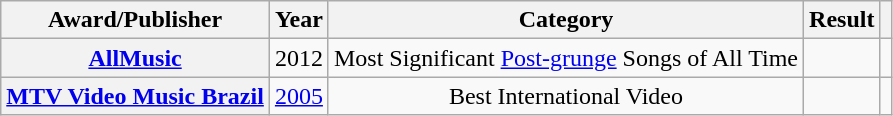<table class="wikitable sortable plainrowheaders">
<tr>
<th scope="col">Award/Publisher</th>
<th scope="col">Year</th>
<th scope="col">Category</th>
<th scope="col">Result</th>
<th scope="col" class="unsortable"></th>
</tr>
<tr>
<th scope="row"><a href='#'>AllMusic</a></th>
<td align=center>2012</td>
<td align=center>Most Significant <a href='#'>Post-grunge</a> Songs of All Time </td>
<td></td>
<td align=center></td>
</tr>
<tr>
<th scope="row"><a href='#'>MTV Video Music Brazil</a></th>
<td align=center><a href='#'>2005</a></td>
<td align=center>Best International Video</td>
<td></td>
<td align=center></td>
</tr>
</table>
